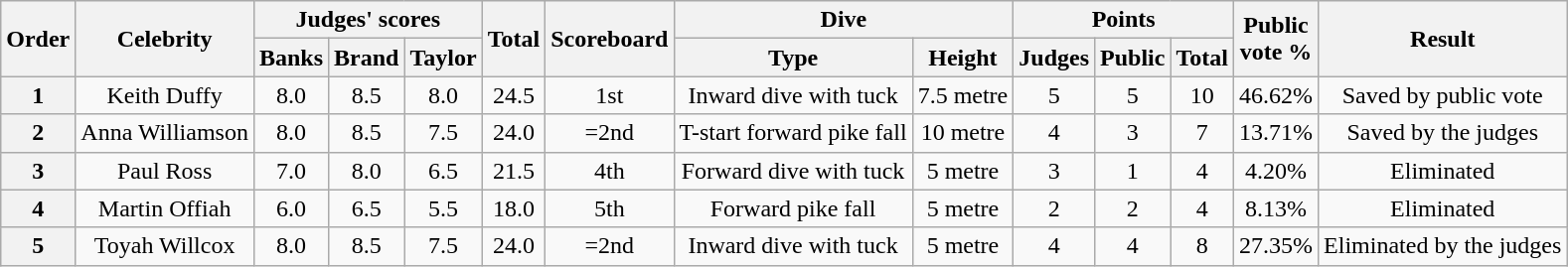<table class="wikitable" style="margin= auto; text-align: center;">
<tr>
<th scope=row rowspan=2>Order</th>
<th rowspan=2>Celebrity</th>
<th colspan=3>Judges' scores</th>
<th rowspan=2>Total</th>
<th rowspan=2>Scoreboard</th>
<th colspan=2>Dive</th>
<th colspan=3>Points</th>
<th rowspan=2>Public<br>vote %</th>
<th rowspan=2>Result</th>
</tr>
<tr>
<th>Banks</th>
<th>Brand</th>
<th>Taylor</th>
<th>Type</th>
<th>Height</th>
<th>Judges</th>
<th>Public</th>
<th>Total</th>
</tr>
<tr>
<th scope=row>1</th>
<td>Keith Duffy</td>
<td>8.0</td>
<td>8.5</td>
<td>8.0</td>
<td>24.5</td>
<td>1st</td>
<td>Inward dive with tuck</td>
<td>7.5 metre</td>
<td>5</td>
<td>5</td>
<td>10</td>
<td>46.62%</td>
<td>Saved by public vote</td>
</tr>
<tr>
<th scope=row>2</th>
<td>Anna Williamson</td>
<td>8.0</td>
<td>8.5</td>
<td>7.5</td>
<td>24.0</td>
<td>=2nd</td>
<td>T-start forward pike fall</td>
<td>10 metre</td>
<td>4</td>
<td>3</td>
<td>7</td>
<td>13.71%</td>
<td>Saved by the judges</td>
</tr>
<tr>
<th scope=row>3</th>
<td>Paul Ross</td>
<td>7.0</td>
<td>8.0</td>
<td>6.5</td>
<td>21.5</td>
<td>4th</td>
<td>Forward dive with tuck</td>
<td>5 metre</td>
<td>3</td>
<td>1</td>
<td>4</td>
<td>4.20%</td>
<td>Eliminated</td>
</tr>
<tr>
<th scope=row>4</th>
<td>Martin Offiah</td>
<td>6.0</td>
<td>6.5</td>
<td>5.5</td>
<td>18.0</td>
<td>5th</td>
<td>Forward pike fall</td>
<td>5 metre</td>
<td>2</td>
<td>2</td>
<td>4</td>
<td>8.13%</td>
<td>Eliminated</td>
</tr>
<tr>
<th scope=row>5</th>
<td>Toyah Willcox</td>
<td>8.0</td>
<td>8.5</td>
<td>7.5</td>
<td>24.0</td>
<td>=2nd</td>
<td>Inward dive with tuck</td>
<td>5 metre</td>
<td>4</td>
<td>4</td>
<td>8</td>
<td>27.35%</td>
<td>Eliminated by the judges</td>
</tr>
</table>
